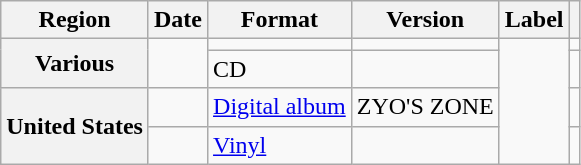<table class="wikitable plainrowheaders">
<tr>
<th scope="col">Region</th>
<th>Date</th>
<th>Format</th>
<th>Version</th>
<th>Label</th>
<th></th>
</tr>
<tr>
<th rowspan="2" scope="row">Various</th>
<td rowspan="2"></td>
<td></td>
<td></td>
<td rowspan="4"></td>
<td style="text-align:center"></td>
</tr>
<tr>
<td>CD</td>
<td></td>
<td style="text-align:center;"></td>
</tr>
<tr>
<th rowspan="2" scope="row">United States</th>
<td></td>
<td><a href='#'>Digital album</a></td>
<td>ZYO'S ZONE</td>
<td style="text-align:center;"></td>
</tr>
<tr>
<td></td>
<td><a href='#'>Vinyl</a></td>
<td></td>
<td style="text-align:center;"></td>
</tr>
</table>
